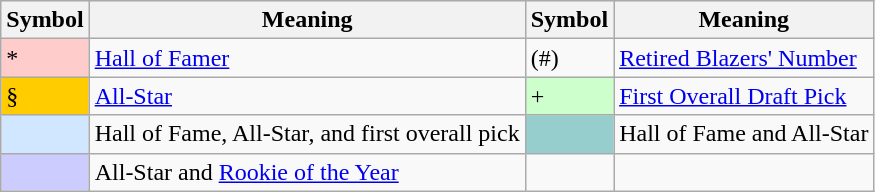<table class="wikitable">
<tr bgcolor="#efefef">
<th scope=col align=center>Symbol</th>
<th scope=col align=center>Meaning</th>
<th scope=col align=center>Symbol</th>
<th scope=col align=center>Meaning</th>
</tr>
<tr>
<td style="background-color:#FFCCCC; border:1px solid #aaaaaa; width:2em;">*</td>
<td><a href='#'>Hall of Famer</a></td>
<td border:1px solid width:2em;'>(#)</td>
<td><a href='#'>Retired Blazers' Number</a></td>
</tr>
<tr>
<td style="background-color:#FFCC00; border:1px solid #aaaaaa; width:2em;">§</td>
<td><a href='#'>All-Star</a></td>
<td style="background-color:#CCFFCC; border:1px solid #aaaaaa; width:2em;">+</td>
<td><a href='#'>First Overall Draft Pick</a></td>
</tr>
<tr>
<td style="background-color:#d0e7ff; border:1px solid #aaaaaa; width:2em;"></td>
<td>Hall of Fame, All-Star, and first overall pick</td>
<td style="background-color:#96cdcd; border:1px solid #aaaaaa; width:2em;"></td>
<td>Hall of Fame and All-Star</td>
</tr>
<tr>
<td style="background-color:#CCCCFF; border:1px solid #aaaaaa; width:2em;"></td>
<td>All-Star and <a href='#'>Rookie of the Year</a></td>
<td></td>
<td></td>
</tr>
</table>
